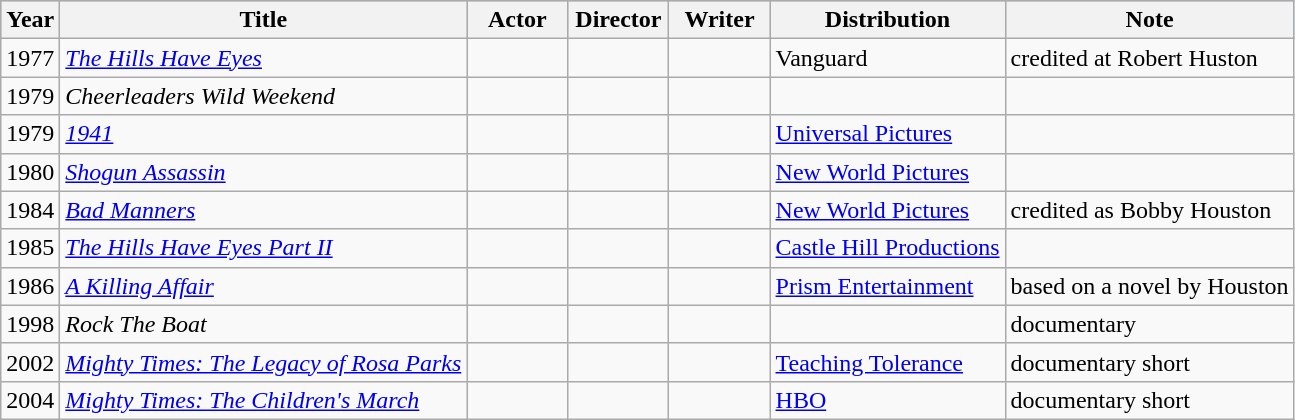<table class="wikitable unsortable">
<tr style="background:#b0c4de; text-align:center;">
<th>Year</th>
<th>Title</th>
<th width="60">Actor</th>
<th width="60">Director</th>
<th width="60">Writer</th>
<th>Distribution</th>
<th>Note</th>
</tr>
<tr>
<td>1977</td>
<td><em><a href='#'>The Hills Have Eyes</a></em></td>
<td></td>
<td></td>
<td></td>
<td>Vanguard</td>
<td>credited at Robert Huston</td>
</tr>
<tr>
<td>1979</td>
<td><em>Cheerleaders Wild Weekend</em></td>
<td></td>
<td></td>
<td></td>
<td></td>
<td></td>
</tr>
<tr>
<td>1979</td>
<td><em><a href='#'>1941</a></em></td>
<td></td>
<td></td>
<td></td>
<td><a href='#'>Universal Pictures</a></td>
<td></td>
</tr>
<tr>
<td>1980</td>
<td><em><a href='#'>Shogun Assassin</a></em></td>
<td></td>
<td></td>
<td></td>
<td><a href='#'>New World Pictures</a></td>
<td></td>
</tr>
<tr>
<td>1984</td>
<td><em><a href='#'>Bad Manners</a></em></td>
<td></td>
<td></td>
<td></td>
<td><a href='#'>New World Pictures</a></td>
<td>credited as Bobby Houston</td>
</tr>
<tr>
<td>1985</td>
<td><em><a href='#'>The Hills Have Eyes Part II</a></em></td>
<td></td>
<td></td>
<td></td>
<td><a href='#'>Castle Hill Productions</a></td>
<td></td>
</tr>
<tr>
<td>1986</td>
<td><em><a href='#'>A Killing Affair</a></em></td>
<td></td>
<td></td>
<td></td>
<td><a href='#'>Prism Entertainment</a></td>
<td>based on a novel by Houston</td>
</tr>
<tr>
<td>1998</td>
<td><em>Rock The Boat</em></td>
<td></td>
<td></td>
<td></td>
<td></td>
<td>documentary</td>
</tr>
<tr>
<td>2002</td>
<td><em><a href='#'>Mighty Times: The Legacy of Rosa Parks</a></em></td>
<td></td>
<td></td>
<td></td>
<td><a href='#'>Teaching Tolerance</a></td>
<td>documentary short</td>
</tr>
<tr>
<td>2004</td>
<td><em><a href='#'>Mighty Times: The Children's March</a></em></td>
<td></td>
<td></td>
<td></td>
<td><a href='#'>HBO</a></td>
<td>documentary short</td>
</tr>
</table>
